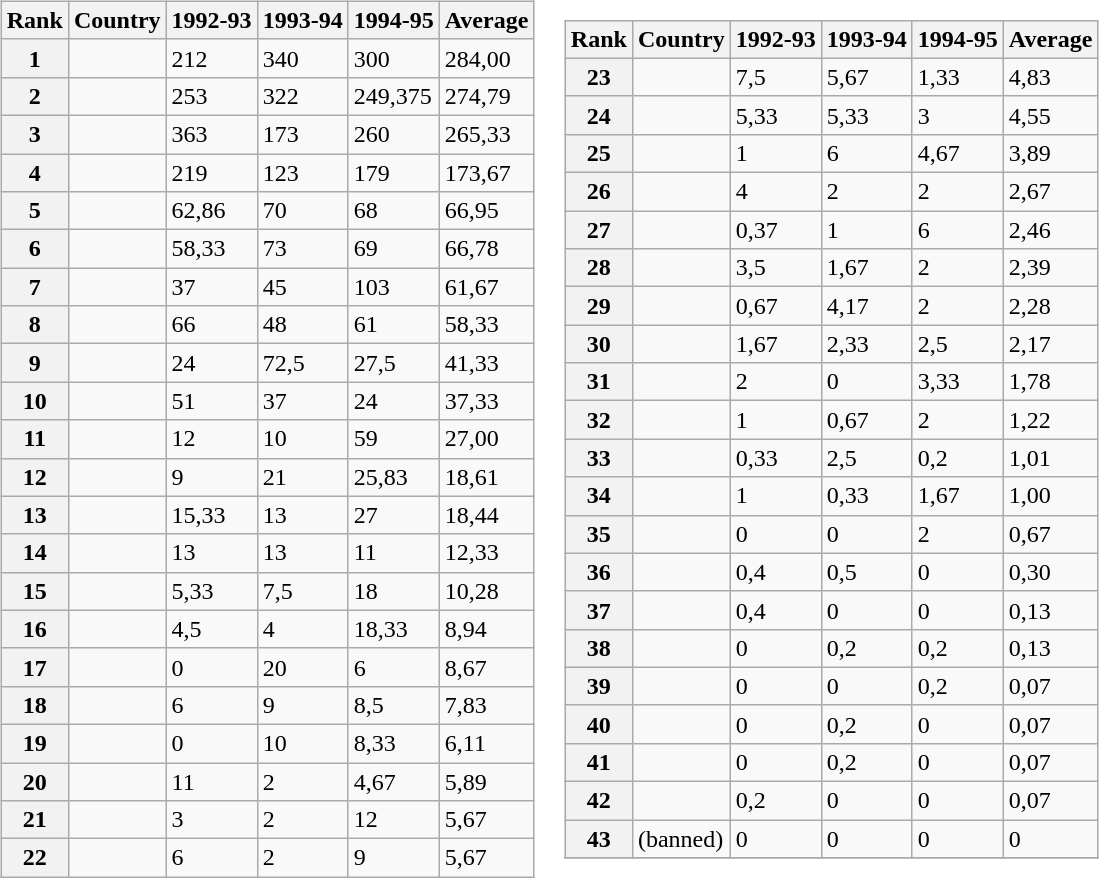<table>
<tr>
<td><br><table class="wikitable">
<tr>
<th>Rank</th>
<th>Country</th>
<th>1992-93</th>
<th>1993-94</th>
<th>1994-95</th>
<th>Average</th>
</tr>
<tr>
<th>1</th>
<td></td>
<td>212</td>
<td>340</td>
<td>300</td>
<td>284,00</td>
</tr>
<tr>
<th>2</th>
<td></td>
<td>253</td>
<td>322</td>
<td>249,375</td>
<td>274,79</td>
</tr>
<tr>
<th>3</th>
<td></td>
<td>363</td>
<td>173</td>
<td>260</td>
<td>265,33</td>
</tr>
<tr>
<th>4</th>
<td></td>
<td>219</td>
<td>123</td>
<td>179</td>
<td>173,67</td>
</tr>
<tr>
<th>5</th>
<td></td>
<td>62,86</td>
<td>70</td>
<td>68</td>
<td>66,95</td>
</tr>
<tr>
<th>6</th>
<td></td>
<td>58,33</td>
<td>73</td>
<td>69</td>
<td>66,78</td>
</tr>
<tr>
<th>7</th>
<td></td>
<td>37</td>
<td>45</td>
<td>103</td>
<td>61,67</td>
</tr>
<tr>
<th>8</th>
<td></td>
<td>66</td>
<td>48</td>
<td>61</td>
<td>58,33</td>
</tr>
<tr>
<th>9</th>
<td></td>
<td>24</td>
<td>72,5</td>
<td>27,5</td>
<td>41,33</td>
</tr>
<tr>
<th>10</th>
<td></td>
<td>51</td>
<td>37</td>
<td>24</td>
<td>37,33</td>
</tr>
<tr>
<th>11</th>
<td></td>
<td>12</td>
<td>10</td>
<td>59</td>
<td>27,00</td>
</tr>
<tr>
<th>12</th>
<td></td>
<td>9</td>
<td>21</td>
<td>25,83</td>
<td>18,61</td>
</tr>
<tr>
<th>13</th>
<td></td>
<td>15,33</td>
<td>13</td>
<td>27</td>
<td>18,44</td>
</tr>
<tr>
<th>14</th>
<td></td>
<td>13</td>
<td>13</td>
<td>11</td>
<td>12,33</td>
</tr>
<tr>
<th>15</th>
<td></td>
<td>5,33</td>
<td>7,5</td>
<td>18</td>
<td>10,28</td>
</tr>
<tr>
<th>16</th>
<td></td>
<td>4,5</td>
<td>4</td>
<td>18,33</td>
<td>8,94</td>
</tr>
<tr>
<th>17</th>
<td></td>
<td>0</td>
<td>20</td>
<td>6</td>
<td>8,67</td>
</tr>
<tr>
<th>18</th>
<td></td>
<td>6</td>
<td>9</td>
<td>8,5</td>
<td>7,83</td>
</tr>
<tr>
<th>19</th>
<td></td>
<td>0</td>
<td>10</td>
<td>8,33</td>
<td>6,11</td>
</tr>
<tr>
<th>20</th>
<td></td>
<td>11</td>
<td>2</td>
<td>4,67</td>
<td>5,89</td>
</tr>
<tr>
<th>21</th>
<td></td>
<td>3</td>
<td>2</td>
<td>12</td>
<td>5,67</td>
</tr>
<tr>
<th>22</th>
<td></td>
<td>6</td>
<td>2</td>
<td>9</td>
<td>5,67</td>
</tr>
</table>
</td>
<td><br><table class="wikitable">
<tr>
<th>Rank</th>
<th>Country</th>
<th>1992-93</th>
<th>1993-94</th>
<th>1994-95</th>
<th>Average</th>
</tr>
<tr>
<th>23</th>
<td></td>
<td>7,5</td>
<td>5,67</td>
<td>1,33</td>
<td>4,83</td>
</tr>
<tr>
<th>24</th>
<td></td>
<td>5,33</td>
<td>5,33</td>
<td>3</td>
<td>4,55</td>
</tr>
<tr>
<th>25</th>
<td></td>
<td>1</td>
<td>6</td>
<td>4,67</td>
<td>3,89</td>
</tr>
<tr>
<th>26</th>
<td></td>
<td>4</td>
<td>2</td>
<td>2</td>
<td>2,67</td>
</tr>
<tr>
<th>27</th>
<td></td>
<td>0,37</td>
<td>1</td>
<td>6</td>
<td>2,46</td>
</tr>
<tr>
<th>28</th>
<td></td>
<td>3,5</td>
<td>1,67</td>
<td>2</td>
<td>2,39</td>
</tr>
<tr>
<th>29</th>
<td></td>
<td>0,67</td>
<td>4,17</td>
<td>2</td>
<td>2,28</td>
</tr>
<tr>
<th>30</th>
<td></td>
<td>1,67</td>
<td>2,33</td>
<td>2,5</td>
<td>2,17</td>
</tr>
<tr>
<th>31</th>
<td></td>
<td>2</td>
<td>0</td>
<td>3,33</td>
<td>1,78</td>
</tr>
<tr>
<th>32</th>
<td></td>
<td>1</td>
<td>0,67</td>
<td>2</td>
<td>1,22</td>
</tr>
<tr>
<th>33</th>
<td></td>
<td>0,33</td>
<td>2,5</td>
<td>0,2</td>
<td>1,01</td>
</tr>
<tr>
<th>34</th>
<td></td>
<td>1</td>
<td>0,33</td>
<td>1,67</td>
<td>1,00</td>
</tr>
<tr>
<th>35</th>
<td></td>
<td>0</td>
<td>0</td>
<td>2</td>
<td>0,67</td>
</tr>
<tr>
<th>36</th>
<td></td>
<td>0,4</td>
<td>0,5</td>
<td>0</td>
<td>0,30</td>
</tr>
<tr>
<th>37</th>
<td></td>
<td>0,4</td>
<td>0</td>
<td>0</td>
<td>0,13</td>
</tr>
<tr>
<th>38</th>
<td></td>
<td>0</td>
<td>0,2</td>
<td>0,2</td>
<td>0,13</td>
</tr>
<tr>
<th>39</th>
<td></td>
<td>0</td>
<td>0</td>
<td>0,2</td>
<td>0,07</td>
</tr>
<tr>
<th>40</th>
<td></td>
<td>0</td>
<td>0,2</td>
<td>0</td>
<td>0,07</td>
</tr>
<tr>
<th>41</th>
<td></td>
<td>0</td>
<td>0,2</td>
<td>0</td>
<td>0,07</td>
</tr>
<tr>
<th>42</th>
<td></td>
<td>0,2</td>
<td>0</td>
<td>0</td>
<td>0,07</td>
</tr>
<tr>
<th>43</th>
<td> (banned)</td>
<td>0</td>
<td>0</td>
<td>0</td>
<td>0</td>
</tr>
<tr>
</tr>
</table>
</td>
</tr>
</table>
